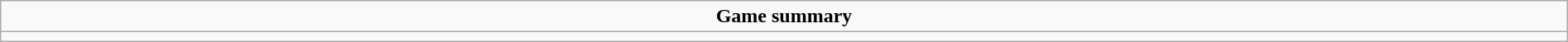<table role="presentation" class="wikitable mw-collapsible autocollapse" width=100%>
<tr>
<td align=center><strong>Game summary</strong></td>
</tr>
<tr>
<td></td>
</tr>
</table>
